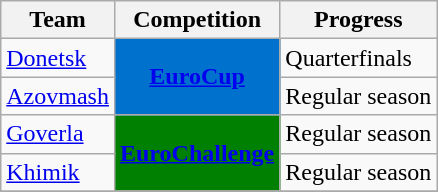<table class="wikitable sortable">
<tr>
<th>Team</th>
<th>Competition</th>
<th>Progress</th>
</tr>
<tr>
<td><a href='#'>Donetsk</a></td>
<td rowspan="2" style="background-color:#0072CE;color:white;text-align:center"><strong><a href='#'><span>EuroCup</span></a></strong></td>
<td>Quarterfinals</td>
</tr>
<tr>
<td><a href='#'>Azovmash</a></td>
<td>Regular season</td>
</tr>
<tr>
<td><a href='#'>Goverla</a></td>
<td rowspan="2" style="background-color:green;color:#D0D3D4;text-align:center"><strong><a href='#'><span>EuroChallenge</span></a></strong></td>
<td>Regular season</td>
</tr>
<tr>
<td><a href='#'>Khimik</a></td>
<td>Regular season</td>
</tr>
<tr>
</tr>
</table>
